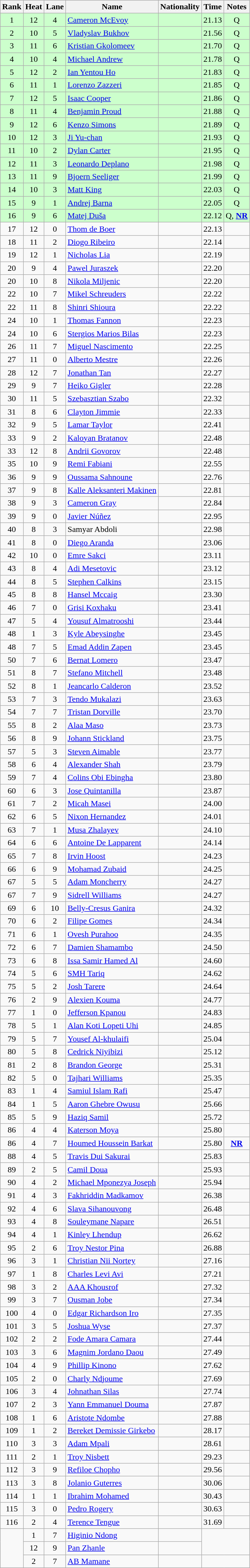<table class="wikitable sortable" style="text-align:center">
<tr>
<th>Rank</th>
<th>Heat</th>
<th>Lane</th>
<th>Name</th>
<th>Nationality</th>
<th>Time</th>
<th>Notes</th>
</tr>
<tr bgcolor=ccffcc>
<td>1</td>
<td>12</td>
<td>4</td>
<td align=left><a href='#'>Cameron McEvoy</a></td>
<td align=left></td>
<td>21.13</td>
<td>Q</td>
</tr>
<tr bgcolor=ccffcc>
<td>2</td>
<td>10</td>
<td>5</td>
<td align=left><a href='#'>Vladyslav Bukhov</a></td>
<td align=left></td>
<td>21.56</td>
<td>Q</td>
</tr>
<tr bgcolor=ccffcc>
<td>3</td>
<td>11</td>
<td>6</td>
<td align=left><a href='#'>Kristian Gkolomeev</a></td>
<td align=left></td>
<td>21.70</td>
<td>Q</td>
</tr>
<tr bgcolor=ccffcc>
<td>4</td>
<td>10</td>
<td>4</td>
<td align=left><a href='#'>Michael Andrew</a></td>
<td align=left></td>
<td>21.78</td>
<td>Q</td>
</tr>
<tr bgcolor=ccffcc>
<td>5</td>
<td>12</td>
<td>2</td>
<td align=left><a href='#'>Ian Yentou Ho</a></td>
<td align=left></td>
<td>21.83</td>
<td>Q</td>
</tr>
<tr bgcolor=ccffcc>
<td>6</td>
<td>11</td>
<td>1</td>
<td align=left><a href='#'>Lorenzo Zazzeri</a></td>
<td align=left></td>
<td>21.85</td>
<td>Q</td>
</tr>
<tr bgcolor=ccffcc>
<td>7</td>
<td>12</td>
<td>5</td>
<td align=left><a href='#'>Isaac Cooper</a></td>
<td align=left></td>
<td>21.86</td>
<td>Q</td>
</tr>
<tr bgcolor=ccffcc>
<td>8</td>
<td>11</td>
<td>4</td>
<td align=left><a href='#'>Benjamin Proud</a></td>
<td align=left></td>
<td>21.88</td>
<td>Q</td>
</tr>
<tr bgcolor=ccffcc>
<td>9</td>
<td>12</td>
<td>6</td>
<td align=left><a href='#'>Kenzo Simons</a></td>
<td align=left></td>
<td>21.89</td>
<td>Q</td>
</tr>
<tr bgcolor=ccffcc>
<td>10</td>
<td>12</td>
<td>3</td>
<td align=left><a href='#'>Ji Yu-chan</a></td>
<td align=left></td>
<td>21.93</td>
<td>Q</td>
</tr>
<tr bgcolor=ccffcc>
<td>11</td>
<td>10</td>
<td>2</td>
<td align=left><a href='#'>Dylan Carter</a></td>
<td align=left></td>
<td>21.95</td>
<td>Q</td>
</tr>
<tr bgcolor=ccffcc>
<td>12</td>
<td>11</td>
<td>3</td>
<td align=left><a href='#'>Leonardo Deplano</a></td>
<td align=left></td>
<td>21.98</td>
<td>Q</td>
</tr>
<tr bgcolor=ccffcc>
<td>13</td>
<td>11</td>
<td>9</td>
<td align=left><a href='#'>Bjoern Seeliger</a></td>
<td align=left></td>
<td>21.99</td>
<td>Q</td>
</tr>
<tr bgcolor=ccffcc>
<td>14</td>
<td>10</td>
<td>3</td>
<td align=left><a href='#'>Matt King</a></td>
<td align=left></td>
<td>22.03</td>
<td>Q</td>
</tr>
<tr bgcolor=ccffcc>
<td>15</td>
<td>9</td>
<td>1</td>
<td align=left><a href='#'>Andrej Barna</a></td>
<td align=left></td>
<td>22.05</td>
<td>Q</td>
</tr>
<tr bgcolor=ccffcc>
<td>16</td>
<td>9</td>
<td>6</td>
<td align=left><a href='#'>Matej Duša</a></td>
<td align=left></td>
<td>22.12</td>
<td>Q, <strong><a href='#'>NR</a></strong></td>
</tr>
<tr>
<td>17</td>
<td>12</td>
<td>0</td>
<td align=left><a href='#'>Thom de Boer</a></td>
<td align=left></td>
<td>22.13</td>
<td></td>
</tr>
<tr>
<td>18</td>
<td>11</td>
<td>2</td>
<td align=left><a href='#'>Diogo Ribeiro</a></td>
<td align=left></td>
<td>22.14</td>
<td></td>
</tr>
<tr>
<td>19</td>
<td>12</td>
<td>1</td>
<td align=left><a href='#'>Nicholas Lia</a></td>
<td align=left></td>
<td>22.19</td>
<td></td>
</tr>
<tr>
<td>20</td>
<td>9</td>
<td>4</td>
<td align=left><a href='#'>Pawel Juraszek</a></td>
<td align=left></td>
<td>22.20</td>
<td></td>
</tr>
<tr>
<td>20</td>
<td>10</td>
<td>8</td>
<td align=left><a href='#'>Nikola Miljenic</a></td>
<td align=left></td>
<td>22.20</td>
<td></td>
</tr>
<tr>
<td>22</td>
<td>10</td>
<td>7</td>
<td align=left><a href='#'>Mikel Schreuders</a></td>
<td align=left></td>
<td>22.22</td>
<td></td>
</tr>
<tr>
<td>22</td>
<td>11</td>
<td>8</td>
<td align=left><a href='#'>Shinri Shioura</a></td>
<td align=left></td>
<td>22.22</td>
<td></td>
</tr>
<tr>
<td>24</td>
<td>10</td>
<td>1</td>
<td align=left><a href='#'>Thomas Fannon</a></td>
<td align=left></td>
<td>22.23</td>
<td></td>
</tr>
<tr>
<td>24</td>
<td>10</td>
<td>6</td>
<td align=left><a href='#'>Stergios Marios Bilas</a></td>
<td align=left></td>
<td>22.23</td>
<td></td>
</tr>
<tr>
<td>26</td>
<td>11</td>
<td>7</td>
<td align=left><a href='#'>Miguel Nascimento</a></td>
<td align=left></td>
<td>22.25</td>
<td></td>
</tr>
<tr>
<td>27</td>
<td>11</td>
<td>0</td>
<td align=left><a href='#'>Alberto Mestre</a></td>
<td align=left></td>
<td>22.26</td>
<td></td>
</tr>
<tr>
<td>28</td>
<td>12</td>
<td>7</td>
<td align=left><a href='#'>Jonathan Tan</a></td>
<td align=left></td>
<td>22.27</td>
<td></td>
</tr>
<tr>
<td>29</td>
<td>9</td>
<td>7</td>
<td align=left><a href='#'>Heiko Gigler</a></td>
<td align=left></td>
<td>22.28</td>
<td></td>
</tr>
<tr>
<td>30</td>
<td>11</td>
<td>5</td>
<td align=left><a href='#'>Szebasztian Szabo</a></td>
<td align=left></td>
<td>22.32</td>
<td></td>
</tr>
<tr>
<td>31</td>
<td>8</td>
<td>6</td>
<td align=left><a href='#'>Clayton Jimmie</a></td>
<td align=left></td>
<td>22.33</td>
<td></td>
</tr>
<tr>
<td>32</td>
<td>9</td>
<td>5</td>
<td align=left><a href='#'>Lamar Taylor</a></td>
<td align=left></td>
<td>22.41</td>
<td></td>
</tr>
<tr>
<td>33</td>
<td>9</td>
<td>2</td>
<td align=left><a href='#'>Kaloyan Bratanov</a></td>
<td align=left></td>
<td>22.48</td>
<td></td>
</tr>
<tr>
<td>33</td>
<td>12</td>
<td>8</td>
<td align=left><a href='#'>Andrii Govorov</a></td>
<td align=left></td>
<td>22.48</td>
<td></td>
</tr>
<tr>
<td>35</td>
<td>10</td>
<td>9</td>
<td align=left><a href='#'>Remi Fabiani</a></td>
<td align=left></td>
<td>22.55</td>
<td></td>
</tr>
<tr>
<td>36</td>
<td>9</td>
<td>9</td>
<td align=left><a href='#'>Oussama Sahnoune</a></td>
<td align=left></td>
<td>22.76</td>
<td></td>
</tr>
<tr>
<td>37</td>
<td>9</td>
<td>8</td>
<td align=left><a href='#'>Kalle Aleksanteri Makinen</a></td>
<td align=left></td>
<td>22.81</td>
<td></td>
</tr>
<tr>
<td>38</td>
<td>9</td>
<td>3</td>
<td align=left><a href='#'>Cameron Gray</a></td>
<td align=left></td>
<td>22.84</td>
<td></td>
</tr>
<tr>
<td>39</td>
<td>9</td>
<td>0</td>
<td align=left><a href='#'>Javier Núñez</a></td>
<td align=left></td>
<td>22.95</td>
<td></td>
</tr>
<tr>
<td>40</td>
<td>8</td>
<td>3</td>
<td align=left>Samyar Abdoli</td>
<td align=left></td>
<td>22.98</td>
<td></td>
</tr>
<tr>
<td>41</td>
<td>8</td>
<td>0</td>
<td align=left><a href='#'>Diego Aranda</a></td>
<td align=left></td>
<td>23.06</td>
<td></td>
</tr>
<tr>
<td>42</td>
<td>10</td>
<td>0</td>
<td align=left><a href='#'>Emre Sakci</a></td>
<td align=left></td>
<td>23.11</td>
<td></td>
</tr>
<tr>
<td>43</td>
<td>8</td>
<td>4</td>
<td align=left><a href='#'>Adi Mesetovic</a></td>
<td align=left></td>
<td>23.12</td>
<td></td>
</tr>
<tr>
<td>44</td>
<td>8</td>
<td>5</td>
<td align=left><a href='#'>Stephen Calkins</a></td>
<td align=left></td>
<td>23.15</td>
<td></td>
</tr>
<tr>
<td>45</td>
<td>8</td>
<td>8</td>
<td align=left><a href='#'>Hansel Mccaig</a></td>
<td align=left></td>
<td>23.30</td>
<td></td>
</tr>
<tr>
<td>46</td>
<td>7</td>
<td>0</td>
<td align=left><a href='#'>Grisi Koxhaku</a></td>
<td align=left></td>
<td>23.41</td>
<td></td>
</tr>
<tr>
<td>47</td>
<td>5</td>
<td>4</td>
<td align=left><a href='#'>Yousuf Almatrooshi</a></td>
<td align=left></td>
<td>23.44</td>
<td></td>
</tr>
<tr>
<td>48</td>
<td>1</td>
<td>3</td>
<td align=left><a href='#'>Kyle Abeysinghe</a></td>
<td align=left></td>
<td>23.45</td>
<td></td>
</tr>
<tr>
<td>48</td>
<td>7</td>
<td>5</td>
<td align=left><a href='#'>Emad Addin Zapen</a></td>
<td align=left></td>
<td>23.45</td>
<td></td>
</tr>
<tr>
<td>50</td>
<td>7</td>
<td>6</td>
<td align=left><a href='#'>Bernat Lomero</a></td>
<td align=left></td>
<td>23.47</td>
<td></td>
</tr>
<tr>
<td>51</td>
<td>8</td>
<td>7</td>
<td align=left><a href='#'>Stefano Mitchell</a></td>
<td align=left></td>
<td>23.48</td>
<td></td>
</tr>
<tr>
<td>52</td>
<td>8</td>
<td>1</td>
<td align=left><a href='#'>Jeancarlo Calderon</a></td>
<td align=left></td>
<td>23.52</td>
<td></td>
</tr>
<tr>
<td>53</td>
<td>7</td>
<td>3</td>
<td align=left><a href='#'>Tendo Mukalazi</a></td>
<td align=left></td>
<td>23.63</td>
<td></td>
</tr>
<tr>
<td>54</td>
<td>7</td>
<td>7</td>
<td align=left><a href='#'>Tristan Dorville</a></td>
<td align=left></td>
<td>23.70</td>
<td></td>
</tr>
<tr>
<td>55</td>
<td>8</td>
<td>2</td>
<td align=left><a href='#'>Alaa Maso</a></td>
<td align=left></td>
<td>23.73</td>
<td></td>
</tr>
<tr>
<td>56</td>
<td>8</td>
<td>9</td>
<td align=left><a href='#'>Johann Stickland</a></td>
<td align=left></td>
<td>23.75</td>
<td></td>
</tr>
<tr>
<td>57</td>
<td>5</td>
<td>3</td>
<td align=left><a href='#'>Steven Aimable</a></td>
<td align=left></td>
<td>23.77</td>
<td></td>
</tr>
<tr>
<td>58</td>
<td>6</td>
<td>4</td>
<td align=left><a href='#'>Alexander Shah</a></td>
<td align=left></td>
<td>23.79</td>
<td></td>
</tr>
<tr>
<td>59</td>
<td>7</td>
<td>4</td>
<td align=left><a href='#'>Colins Obi Ebingha</a></td>
<td align=left></td>
<td>23.80</td>
<td></td>
</tr>
<tr>
<td>60</td>
<td>6</td>
<td>3</td>
<td align=left><a href='#'>Jose Quintanilla</a></td>
<td align=left></td>
<td>23.87</td>
<td></td>
</tr>
<tr>
<td>61</td>
<td>7</td>
<td>2</td>
<td align=left><a href='#'>Micah Masei</a></td>
<td align=left></td>
<td>24.00</td>
<td></td>
</tr>
<tr>
<td>62</td>
<td>6</td>
<td>5</td>
<td align=left><a href='#'>Nixon Hernandez</a></td>
<td align=left></td>
<td>24.01</td>
<td></td>
</tr>
<tr>
<td>63</td>
<td>7</td>
<td>1</td>
<td align=left><a href='#'>Musa Zhalayev</a></td>
<td align=left></td>
<td>24.10</td>
<td></td>
</tr>
<tr>
<td>64</td>
<td>6</td>
<td>6</td>
<td align=left><a href='#'>Antoine De Lapparent</a></td>
<td align=left></td>
<td>24.14</td>
<td></td>
</tr>
<tr>
<td>65</td>
<td>7</td>
<td>8</td>
<td align=left><a href='#'>Irvin Hoost</a></td>
<td align=left></td>
<td>24.23</td>
<td></td>
</tr>
<tr>
<td>66</td>
<td>6</td>
<td>9</td>
<td align=left><a href='#'>Mohamad Zubaid</a></td>
<td align=left></td>
<td>24.25</td>
<td></td>
</tr>
<tr>
<td>67</td>
<td>5</td>
<td>5</td>
<td align=left><a href='#'>Adam Moncherry</a></td>
<td align=left></td>
<td>24.27</td>
<td></td>
</tr>
<tr>
<td>67</td>
<td>7</td>
<td>9</td>
<td align=left><a href='#'>Sidrell Williams</a></td>
<td align=left></td>
<td>24.27</td>
<td></td>
</tr>
<tr>
<td>69</td>
<td>6</td>
<td>10</td>
<td align=left><a href='#'>Belly-Cresus Ganira</a></td>
<td align=left></td>
<td>24.32</td>
<td></td>
</tr>
<tr>
<td>70</td>
<td>6</td>
<td>2</td>
<td align=left><a href='#'>Filipe Gomes</a></td>
<td align=left></td>
<td>24.34</td>
<td></td>
</tr>
<tr>
<td>71</td>
<td>6</td>
<td>1</td>
<td align=left><a href='#'>Ovesh Purahoo</a></td>
<td align=left></td>
<td>24.35</td>
<td></td>
</tr>
<tr>
<td>72</td>
<td>6</td>
<td>7</td>
<td align=left><a href='#'>Damien Shamambo</a></td>
<td align=left></td>
<td>24.50</td>
<td></td>
</tr>
<tr>
<td>73</td>
<td>6</td>
<td>8</td>
<td align=left><a href='#'>Issa Samir Hamed Al</a></td>
<td align=left></td>
<td>24.60</td>
<td></td>
</tr>
<tr>
<td>74</td>
<td>5</td>
<td>6</td>
<td align=left><a href='#'>SMH Tariq</a></td>
<td align=left></td>
<td>24.62</td>
<td></td>
</tr>
<tr>
<td>75</td>
<td>5</td>
<td>2</td>
<td align=left><a href='#'>Josh Tarere</a></td>
<td align=left></td>
<td>24.64</td>
<td></td>
</tr>
<tr>
<td>76</td>
<td>2</td>
<td>9</td>
<td align=left><a href='#'>Alexien Kouma</a></td>
<td align=left></td>
<td>24.77</td>
<td></td>
</tr>
<tr>
<td>77</td>
<td>1</td>
<td>0</td>
<td align=left><a href='#'>Jefferson Kpanou</a></td>
<td align=left></td>
<td>24.83</td>
<td></td>
</tr>
<tr>
<td>78</td>
<td>5</td>
<td>1</td>
<td align=left><a href='#'>Alan Koti Lopeti Uhi</a></td>
<td align=left></td>
<td>24.85</td>
<td></td>
</tr>
<tr>
<td>79</td>
<td>5</td>
<td>7</td>
<td align=left><a href='#'>Yousef Al-khulaifi</a></td>
<td align=left></td>
<td>25.04</td>
<td></td>
</tr>
<tr>
<td>80</td>
<td>5</td>
<td>8</td>
<td align=left><a href='#'>Cedrick Niyibizi</a></td>
<td align=left></td>
<td>25.12</td>
<td></td>
</tr>
<tr>
<td>81</td>
<td>2</td>
<td>8</td>
<td align=left><a href='#'>Brandon George</a></td>
<td align=left></td>
<td>25.31</td>
<td></td>
</tr>
<tr>
<td>82</td>
<td>5</td>
<td>0</td>
<td align=left><a href='#'>Tajhari Williams</a></td>
<td align=left></td>
<td>25.35</td>
<td></td>
</tr>
<tr>
<td>83</td>
<td>1</td>
<td>4</td>
<td align=left><a href='#'>Samiul Islam Rafi</a></td>
<td align=left></td>
<td>25.47</td>
<td></td>
</tr>
<tr>
<td>84</td>
<td>1</td>
<td>5</td>
<td align=left><a href='#'>Aaron Ghebre Owusu</a></td>
<td align=left></td>
<td>25.66</td>
<td></td>
</tr>
<tr>
<td>85</td>
<td>5</td>
<td>9</td>
<td align=left><a href='#'>Haziq Samil</a></td>
<td align=left></td>
<td>25.72</td>
<td></td>
</tr>
<tr>
<td>86</td>
<td>4</td>
<td>4</td>
<td align=left><a href='#'>Katerson Moya</a></td>
<td align=left></td>
<td>25.80</td>
<td></td>
</tr>
<tr>
<td>86</td>
<td>4</td>
<td>7</td>
<td align=left><a href='#'>Houmed Houssein Barkat</a></td>
<td align=left></td>
<td>25.80</td>
<td><strong><a href='#'>NR</a></strong></td>
</tr>
<tr>
<td>88</td>
<td>4</td>
<td>5</td>
<td align=left><a href='#'>Travis Dui Sakurai</a></td>
<td align=left></td>
<td>25.83</td>
<td></td>
</tr>
<tr>
<td>89</td>
<td>2</td>
<td>5</td>
<td align=left><a href='#'>Camil Doua</a></td>
<td align=left></td>
<td>25.93</td>
<td></td>
</tr>
<tr>
<td>90</td>
<td>4</td>
<td>2</td>
<td align=left><a href='#'>Michael Mponezya Joseph</a></td>
<td align=left></td>
<td>25.94</td>
<td></td>
</tr>
<tr>
<td>91</td>
<td>4</td>
<td>3</td>
<td align=left><a href='#'>Fakhriddin Madkamov</a></td>
<td align=left></td>
<td>26.38</td>
<td></td>
</tr>
<tr>
<td>92</td>
<td>4</td>
<td>6</td>
<td align=left><a href='#'>Slava Sihanouvong</a></td>
<td align=left></td>
<td>26.48</td>
<td></td>
</tr>
<tr>
<td>93</td>
<td>4</td>
<td>8</td>
<td align=left><a href='#'>Souleymane Napare</a></td>
<td align=left></td>
<td>26.51</td>
<td></td>
</tr>
<tr>
<td>94</td>
<td>4</td>
<td>1</td>
<td align=left><a href='#'>Kinley Lhendup</a></td>
<td align=left></td>
<td>26.62</td>
<td></td>
</tr>
<tr>
<td>95</td>
<td>2</td>
<td>6</td>
<td align=left><a href='#'>Troy Nestor Pina</a></td>
<td align=left></td>
<td>26.88</td>
<td></td>
</tr>
<tr>
<td>96</td>
<td>3</td>
<td>1</td>
<td align=left><a href='#'>Christian Nii Nortey</a></td>
<td align=left></td>
<td>27.16</td>
<td></td>
</tr>
<tr>
<td>97</td>
<td>1</td>
<td>8</td>
<td align=left><a href='#'>Charles Levi Avi</a></td>
<td align=left></td>
<td>27.21</td>
<td></td>
</tr>
<tr>
<td>98</td>
<td>3</td>
<td>2</td>
<td align=left><a href='#'>AAA Khousrof</a></td>
<td align=left></td>
<td>27.32</td>
<td></td>
</tr>
<tr>
<td>99</td>
<td>3</td>
<td>7</td>
<td align=left><a href='#'>Ousman Jobe</a></td>
<td align=left></td>
<td>27.34</td>
<td></td>
</tr>
<tr>
<td>100</td>
<td>4</td>
<td>0</td>
<td align=left><a href='#'>Edgar Richardson Iro</a></td>
<td align=left></td>
<td>27.35</td>
<td></td>
</tr>
<tr>
<td>101</td>
<td>3</td>
<td>5</td>
<td align=left><a href='#'>Joshua Wyse</a></td>
<td align=left></td>
<td>27.37</td>
<td></td>
</tr>
<tr>
<td>102</td>
<td>2</td>
<td>2</td>
<td align=left><a href='#'>Fode Amara Camara</a></td>
<td align=left></td>
<td>27.44</td>
<td></td>
</tr>
<tr>
<td>103</td>
<td>3</td>
<td>6</td>
<td align=left><a href='#'>Magnim Jordano Daou</a></td>
<td align=left></td>
<td>27.49</td>
<td></td>
</tr>
<tr>
<td>104</td>
<td>4</td>
<td>9</td>
<td align=left><a href='#'>Phillip Kinono</a></td>
<td align=left></td>
<td>27.62</td>
<td></td>
</tr>
<tr>
<td>105</td>
<td>2</td>
<td>0</td>
<td align=left><a href='#'>Charly Ndjoume</a></td>
<td align=left></td>
<td>27.69</td>
<td></td>
</tr>
<tr>
<td>106</td>
<td>3</td>
<td>4</td>
<td align=left><a href='#'>Johnathan Silas</a></td>
<td align=left></td>
<td>27.74</td>
<td></td>
</tr>
<tr>
<td>107</td>
<td>2</td>
<td>3</td>
<td align=left><a href='#'>Yann Emmanuel Douma</a></td>
<td align=left></td>
<td>27.87</td>
<td></td>
</tr>
<tr>
<td>108</td>
<td>1</td>
<td>6</td>
<td align=left><a href='#'>Aristote Ndombe</a></td>
<td align=left></td>
<td>27.88</td>
<td></td>
</tr>
<tr>
<td>109</td>
<td>1</td>
<td>2</td>
<td align=left><a href='#'>Bereket Demissie Girkebo</a></td>
<td align=left></td>
<td>28.17</td>
<td></td>
</tr>
<tr>
<td>110</td>
<td>3</td>
<td>3</td>
<td align=left><a href='#'>Adam Mpali</a></td>
<td align=left></td>
<td>28.61</td>
<td></td>
</tr>
<tr>
<td>111</td>
<td>2</td>
<td>1</td>
<td align=left><a href='#'>Troy Nisbett</a></td>
<td align=left></td>
<td>29.23</td>
<td></td>
</tr>
<tr>
<td>112</td>
<td>3</td>
<td>9</td>
<td align=left><a href='#'>Refiloe Chopho</a></td>
<td align=left></td>
<td>29.56</td>
<td></td>
</tr>
<tr>
<td>113</td>
<td>3</td>
<td>8</td>
<td align=left><a href='#'>Jolanio Guterres</a></td>
<td align=left></td>
<td>30.06</td>
<td></td>
</tr>
<tr>
<td>114</td>
<td>1</td>
<td>1</td>
<td align=left><a href='#'>Ibrahim Mohamed</a></td>
<td align=left></td>
<td>30.43</td>
<td></td>
</tr>
<tr>
<td>115</td>
<td>3</td>
<td>0</td>
<td align=left><a href='#'>Pedro Rogery</a></td>
<td align=left></td>
<td>30.63</td>
<td></td>
</tr>
<tr>
<td>116</td>
<td>2</td>
<td>4</td>
<td align=left><a href='#'>Terence Tengue</a></td>
<td align=left></td>
<td>31.69</td>
<td></td>
</tr>
<tr>
<td rowspan=3></td>
<td>1</td>
<td>7</td>
<td align=left><a href='#'>Higinio Ndong</a></td>
<td align=left></td>
<td rowspan=2 colspan=2></td>
</tr>
<tr>
<td>12</td>
<td>9</td>
<td align=left><a href='#'>Pan Zhanle</a></td>
<td align=left></td>
</tr>
<tr>
<td>2</td>
<td>7</td>
<td align=left><a href='#'>AB Mamane</a></td>
<td align=left></td>
<td colspan=2></td>
</tr>
</table>
